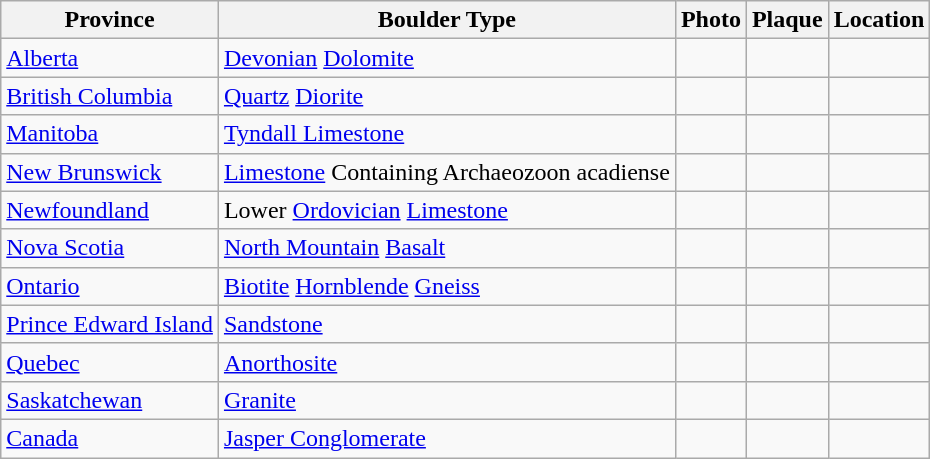<table class="wikitable">
<tr>
<th>Province</th>
<th>Boulder Type</th>
<th>Photo</th>
<th>Plaque</th>
<th>Location</th>
</tr>
<tr>
<td><a href='#'>Alberta</a></td>
<td><a href='#'>Devonian</a> <a href='#'>Dolomite</a></td>
<td></td>
<td></td>
<td></td>
</tr>
<tr>
<td><a href='#'>British Columbia</a></td>
<td><a href='#'>Quartz</a> <a href='#'>Diorite</a></td>
<td></td>
<td></td>
<td></td>
</tr>
<tr>
<td><a href='#'>Manitoba</a></td>
<td><a href='#'>Tyndall Limestone</a></td>
<td></td>
<td></td>
<td></td>
</tr>
<tr>
<td><a href='#'>New Brunswick</a></td>
<td><a href='#'>Limestone</a> Containing Archaeozoon acadiense</td>
<td></td>
<td></td>
<td></td>
</tr>
<tr>
<td><a href='#'>Newfoundland</a></td>
<td>Lower <a href='#'>Ordovician</a> <a href='#'>Limestone</a></td>
<td></td>
<td></td>
<td></td>
</tr>
<tr>
<td><a href='#'>Nova Scotia</a></td>
<td><a href='#'>North Mountain</a> <a href='#'>Basalt</a></td>
<td></td>
<td></td>
<td></td>
</tr>
<tr>
<td><a href='#'>Ontario</a></td>
<td><a href='#'>Biotite</a> <a href='#'>Hornblende</a> <a href='#'>Gneiss</a></td>
<td></td>
<td></td>
<td></td>
</tr>
<tr>
<td><a href='#'>Prince Edward Island</a></td>
<td><a href='#'>Sandstone</a></td>
<td></td>
<td></td>
<td></td>
</tr>
<tr>
<td><a href='#'>Quebec</a></td>
<td><a href='#'>Anorthosite</a></td>
<td></td>
<td></td>
<td></td>
</tr>
<tr>
<td><a href='#'>Saskatchewan</a></td>
<td><a href='#'>Granite</a></td>
<td></td>
<td></td>
<td></td>
</tr>
<tr>
<td><a href='#'>Canada</a></td>
<td><a href='#'>Jasper Conglomerate</a></td>
<td></td>
<td></td>
<td></td>
</tr>
</table>
